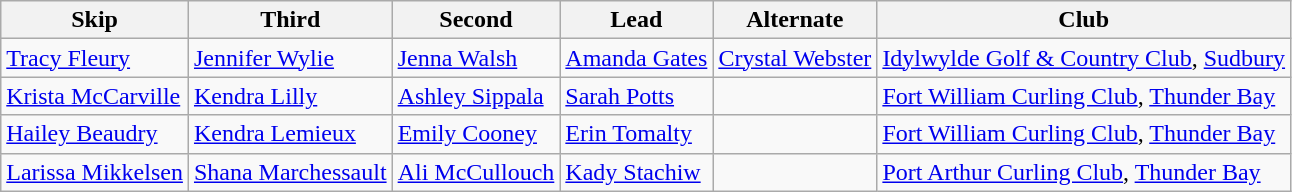<table class="wikitable">
<tr>
<th>Skip</th>
<th>Third</th>
<th>Second</th>
<th>Lead</th>
<th>Alternate</th>
<th>Club</th>
</tr>
<tr>
<td><a href='#'>Tracy Fleury</a></td>
<td><a href='#'>Jennifer Wylie</a></td>
<td><a href='#'>Jenna Walsh</a></td>
<td><a href='#'>Amanda Gates</a></td>
<td><a href='#'>Crystal Webster</a></td>
<td><a href='#'>Idylwylde Golf & Country Club</a>, <a href='#'>Sudbury</a></td>
</tr>
<tr>
<td><a href='#'>Krista McCarville</a></td>
<td><a href='#'>Kendra Lilly</a></td>
<td><a href='#'>Ashley Sippala</a></td>
<td><a href='#'>Sarah Potts</a></td>
<td></td>
<td><a href='#'>Fort William Curling Club</a>, <a href='#'>Thunder Bay</a></td>
</tr>
<tr>
<td><a href='#'>Hailey Beaudry</a></td>
<td><a href='#'>Kendra Lemieux</a></td>
<td><a href='#'>Emily Cooney</a></td>
<td><a href='#'>Erin Tomalty</a></td>
<td></td>
<td><a href='#'>Fort William Curling Club</a>, <a href='#'>Thunder Bay</a></td>
</tr>
<tr>
<td><a href='#'>Larissa Mikkelsen</a></td>
<td><a href='#'>Shana Marchessault</a></td>
<td><a href='#'>Ali McCullouch</a></td>
<td><a href='#'>Kady Stachiw</a></td>
<td></td>
<td><a href='#'>Port Arthur Curling Club</a>, <a href='#'>Thunder Bay</a></td>
</tr>
</table>
